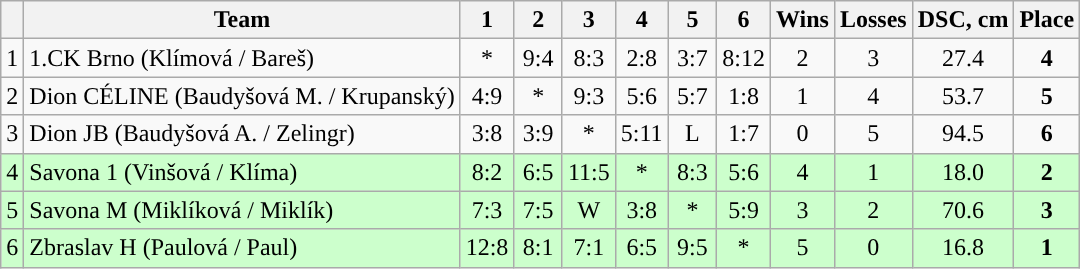<table class="wikitable" style="text-align:center;">
<tr>
<th></th>
<th>Team</th>
<th width="25">1</th>
<th width="25">2</th>
<th width="25">3</th>
<th width="25">4</th>
<th width="25">5</th>
<th width="25">6</th>
<th width="20">Wins</th>
<th width="20">Losses</th>
<th>DSC, cm</th>
<th>Place</th>
</tr>
<tr>
<td>1</td>
<td align=left>1.CK Brno (Klímová / Bareš)</td>
<td>*</td>
<td>9:4</td>
<td>8:3</td>
<td>2:8</td>
<td>3:7</td>
<td>8:12</td>
<td>2</td>
<td>3</td>
<td>27.4</td>
<td><strong>4</strong></td>
</tr>
<tr>
<td>2</td>
<td align=left>Dion CÉLINE (Baudyšová M. / Krupanský)</td>
<td>4:9</td>
<td>*</td>
<td>9:3</td>
<td>5:6</td>
<td>5:7</td>
<td>1:8</td>
<td>1</td>
<td>4</td>
<td>53.7</td>
<td><strong>5</strong></td>
</tr>
<tr>
<td>3</td>
<td align=left>Dion JB (Baudyšová A. / Zelingr)</td>
<td>3:8</td>
<td>3:9</td>
<td>*</td>
<td>5:11</td>
<td>L</td>
<td>1:7</td>
<td>0</td>
<td>5</td>
<td>94.5</td>
<td><strong>6</strong></td>
</tr>
<tr bgcolor=#cfc>
<td>4</td>
<td align=left>Savona 1 (Vinšová / Klíma)</td>
<td>8:2</td>
<td>6:5</td>
<td>11:5</td>
<td>*</td>
<td>8:3</td>
<td>5:6</td>
<td>4</td>
<td>1</td>
<td>18.0</td>
<td><strong>2</strong></td>
</tr>
<tr bgcolor=#cfc>
<td>5</td>
<td align=left>Savona M (Miklíková / Miklík)</td>
<td>7:3</td>
<td>7:5</td>
<td>W</td>
<td>3:8</td>
<td>*</td>
<td>5:9</td>
<td>3</td>
<td>2</td>
<td>70.6</td>
<td><strong>3</strong></td>
</tr>
<tr bgcolor=#cfc>
<td>6</td>
<td align=left>Zbraslav H (Paulová / Paul)</td>
<td>12:8</td>
<td>8:1</td>
<td>7:1</td>
<td>6:5</td>
<td>9:5</td>
<td>*</td>
<td>5</td>
<td>0</td>
<td>16.8</td>
<td><strong>1</strong></td>
</tr>
</table>
